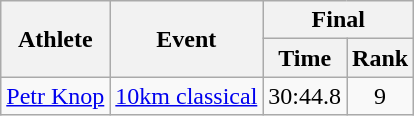<table class="wikitable">
<tr>
<th rowspan="2">Athlete</th>
<th rowspan="2">Event</th>
<th colspan="2">Final</th>
</tr>
<tr>
<th>Time</th>
<th>Rank</th>
</tr>
<tr>
<td rowspan="1"><a href='#'>Petr Knop</a></td>
<td><a href='#'>10km classical</a></td>
<td align="center">30:44.8</td>
<td align="center">9</td>
</tr>
</table>
